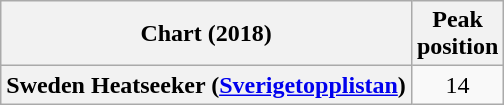<table class="wikitable plainrowheaders" style="text-align:center">
<tr>
<th scope="col">Chart (2018)</th>
<th scope="col">Peak<br> position</th>
</tr>
<tr>
<th scope="row">Sweden Heatseeker (<a href='#'>Sverigetopplistan</a>)</th>
<td>14</td>
</tr>
</table>
